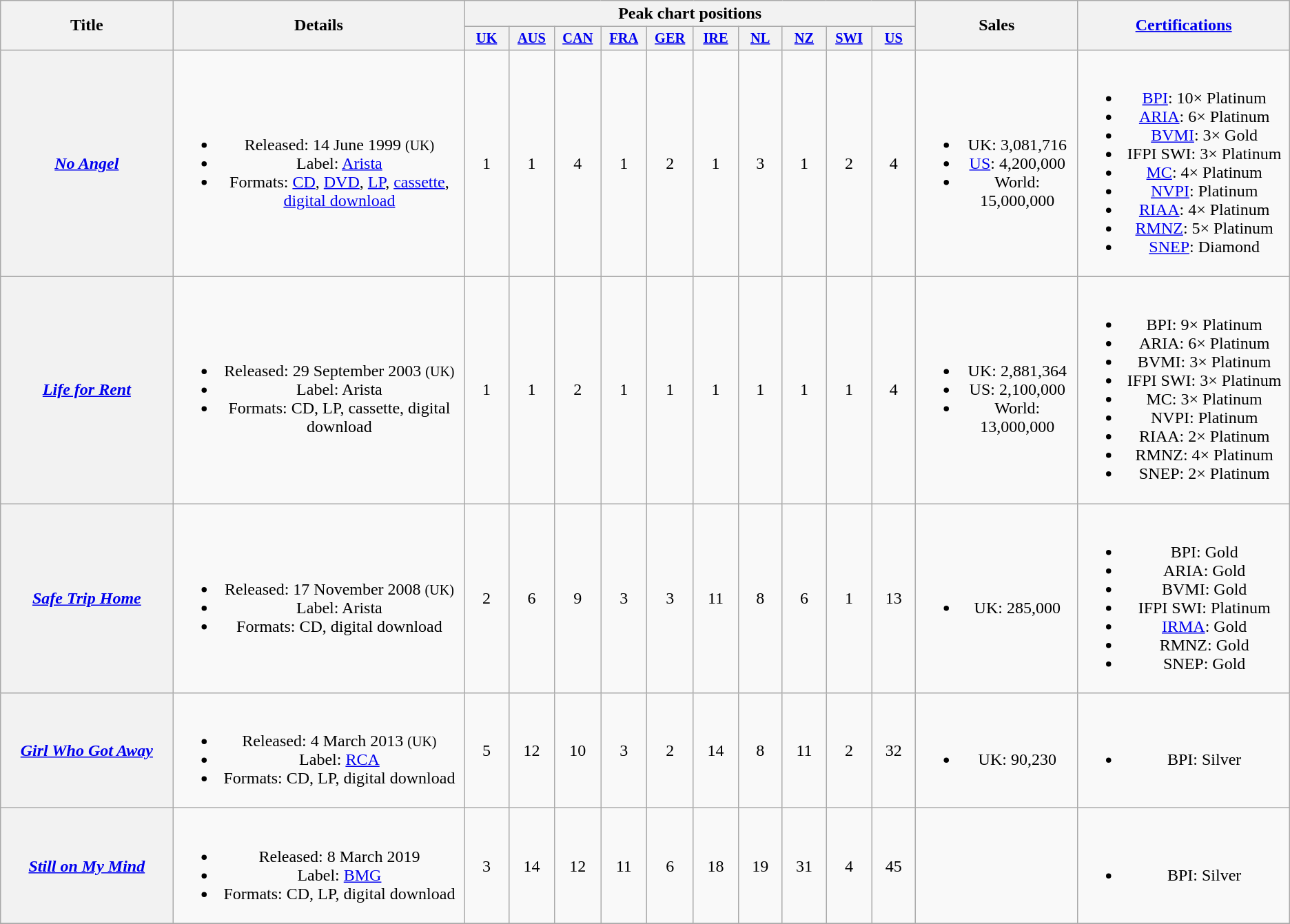<table class="wikitable plainrowheaders" style="text-align:center;" border="1">
<tr>
<th scope="col" rowspan="2" style="width:12em;">Title</th>
<th scope="col" rowspan="2" style="width:20em;">Details</th>
<th scope="col" colspan="10">Peak chart positions</th>
<th scope="col" rowspan="2" style="width:10em;">Sales</th>
<th scope="col" rowspan="2" style="width:14em;"><a href='#'>Certifications</a></th>
</tr>
<tr>
<th scope="col" style="width:3em;font-size:85%;"><a href='#'>UK</a><br></th>
<th scope="col" style="width:3em;font-size:85%;"><a href='#'>AUS</a><br></th>
<th scope="col" style="width:3em;font-size:85%;"><a href='#'>CAN</a><br></th>
<th scope="col" style="width:3em;font-size:85%;"><a href='#'>FRA</a><br></th>
<th scope="col" style="width:3em;font-size:85%;"><a href='#'>GER</a><br></th>
<th scope="col" style="width:3em;font-size:85%;"><a href='#'>IRE</a><br></th>
<th scope="col" style="width:3em;font-size:85%;"><a href='#'>NL</a><br></th>
<th scope="col" style="width:3em;font-size:85%;"><a href='#'>NZ</a><br></th>
<th scope="col" style="width:3em;font-size:85%;"><a href='#'>SWI</a><br></th>
<th scope="col" style="width:3em;font-size:85%;"><a href='#'>US</a><br></th>
</tr>
<tr>
<th scope="row"><em><a href='#'>No Angel</a></em></th>
<td><br><ul><li>Released: 14 June 1999 <small>(UK)</small></li><li>Label: <a href='#'>Arista</a></li><li>Formats: <a href='#'>CD</a>, <a href='#'>DVD</a>, <a href='#'>LP</a>, <a href='#'>cassette</a>, <a href='#'>digital download</a></li></ul></td>
<td>1</td>
<td>1</td>
<td>4</td>
<td>1</td>
<td>2</td>
<td>1</td>
<td>3</td>
<td>1</td>
<td>2</td>
<td>4</td>
<td><br><ul><li>UK: 3,081,716</li><li><a href='#'>US</a>: 4,200,000</li><li>World: 15,000,000</li></ul></td>
<td><br><ul><li><a href='#'>BPI</a>: 10× Platinum</li><li><a href='#'>ARIA</a>: 6× Platinum</li><li><a href='#'>BVMI</a>: 3× Gold</li><li>IFPI SWI: 3× Platinum</li><li><a href='#'>MC</a>: 4× Platinum</li><li><a href='#'>NVPI</a>: Platinum</li><li><a href='#'>RIAA</a>: 4× Platinum</li><li><a href='#'>RMNZ</a>: 5× Platinum</li><li><a href='#'>SNEP</a>: Diamond</li></ul></td>
</tr>
<tr>
<th scope="row"><em><a href='#'>Life for Rent</a></em></th>
<td><br><ul><li>Released: 29 September 2003 <small>(UK)</small></li><li>Label: Arista</li><li>Formats: CD, LP, cassette, digital download</li></ul></td>
<td>1</td>
<td>1</td>
<td>2</td>
<td>1</td>
<td>1</td>
<td>1</td>
<td>1</td>
<td>1</td>
<td>1</td>
<td>4</td>
<td><br><ul><li>UK: 2,881,364</li><li>US: 2,100,000</li><li>World: 13,000,000</li></ul></td>
<td><br><ul><li>BPI: 9× Platinum</li><li>ARIA: 6× Platinum</li><li>BVMI: 3× Platinum</li><li>IFPI SWI: 3× Platinum</li><li>MC: 3× Platinum</li><li>NVPI: Platinum</li><li>RIAA: 2× Platinum</li><li>RMNZ: 4× Platinum</li><li>SNEP: 2× Platinum</li></ul></td>
</tr>
<tr>
<th scope="row"><em><a href='#'>Safe Trip Home</a></em></th>
<td><br><ul><li>Released: 17 November 2008 <small>(UK)</small></li><li>Label: Arista</li><li>Formats: CD, digital download</li></ul></td>
<td>2</td>
<td>6</td>
<td>9</td>
<td>3</td>
<td>3</td>
<td>11</td>
<td>8</td>
<td>6</td>
<td>1</td>
<td>13</td>
<td><br><ul><li>UK: 285,000</li></ul></td>
<td><br><ul><li>BPI: Gold</li><li>ARIA: Gold</li><li>BVMI: Gold</li><li>IFPI SWI: Platinum</li><li><a href='#'>IRMA</a>: Gold</li><li>RMNZ: Gold</li><li>SNEP: Gold</li></ul></td>
</tr>
<tr>
<th scope="row"><em><a href='#'>Girl Who Got Away</a></em></th>
<td><br><ul><li>Released: 4 March 2013 <small>(UK)</small></li><li>Label: <a href='#'>RCA</a></li><li>Formats: CD, LP, digital download</li></ul></td>
<td>5</td>
<td>12</td>
<td>10</td>
<td>3</td>
<td>2</td>
<td>14</td>
<td>8</td>
<td>11</td>
<td>2</td>
<td>32</td>
<td><br><ul><li>UK: 90,230</li></ul></td>
<td><br><ul><li>BPI: Silver</li></ul></td>
</tr>
<tr>
<th scope="row"><em><a href='#'>Still on My Mind</a></em></th>
<td><br><ul><li>Released: 8 March 2019</li><li>Label: <a href='#'>BMG</a></li><li>Formats: CD, LP, digital download</li></ul></td>
<td>3</td>
<td>14</td>
<td>12</td>
<td>11</td>
<td>6</td>
<td>18</td>
<td>19</td>
<td>31</td>
<td>4</td>
<td>45</td>
<td></td>
<td><br><ul><li>BPI: Silver</li></ul></td>
</tr>
<tr>
</tr>
</table>
